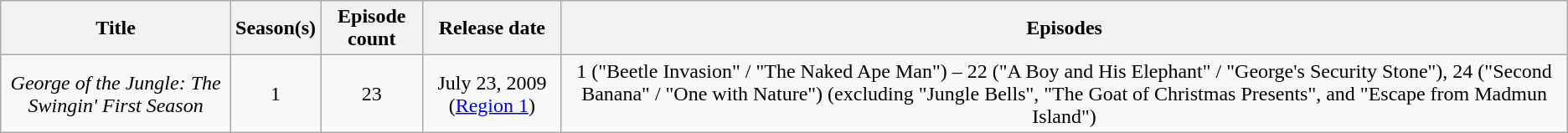<table class="wikitable" style="text-align: center;">
<tr>
<th>Title</th>
<th>Season(s)</th>
<th>Episode count</th>
<th>Release date</th>
<th>Episodes</th>
</tr>
<tr>
<td><em>George of the Jungle: The Swingin' First Season</em></td>
<td>1</td>
<td>23</td>
<td>July 23, 2009 (<a href='#'>Region 1</a>)</td>
<td>1 ("Beetle Invasion" / "The Naked Ape Man") – 22 ("A Boy and His Elephant" / "George's Security Stone"), 24 ("Second Banana" / "One with Nature") (excluding "Jungle Bells", "The Goat of Christmas Presents", and "Escape from Madmun Island")</td>
</tr>
</table>
